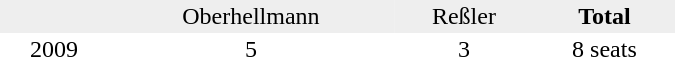<table border="0" cellpadding="2" cellspacing="0" width="450">
<tr bgcolor="#eeeeee" align="center">
<td></td>
<td>Oberhellmann</td>
<td>Reßler</td>
<td><strong>Total</strong></td>
</tr>
<tr align="center">
<td>2009</td>
<td>5</td>
<td>3</td>
<td>8 seats</td>
</tr>
</table>
